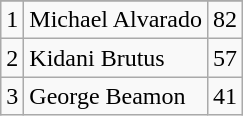<table class="wikitable">
<tr>
</tr>
<tr>
<td>1</td>
<td>Michael Alvarado</td>
<td>82</td>
</tr>
<tr>
<td>2</td>
<td>Kidani Brutus</td>
<td>57</td>
</tr>
<tr>
<td>3</td>
<td>George Beamon</td>
<td>41</td>
</tr>
</table>
